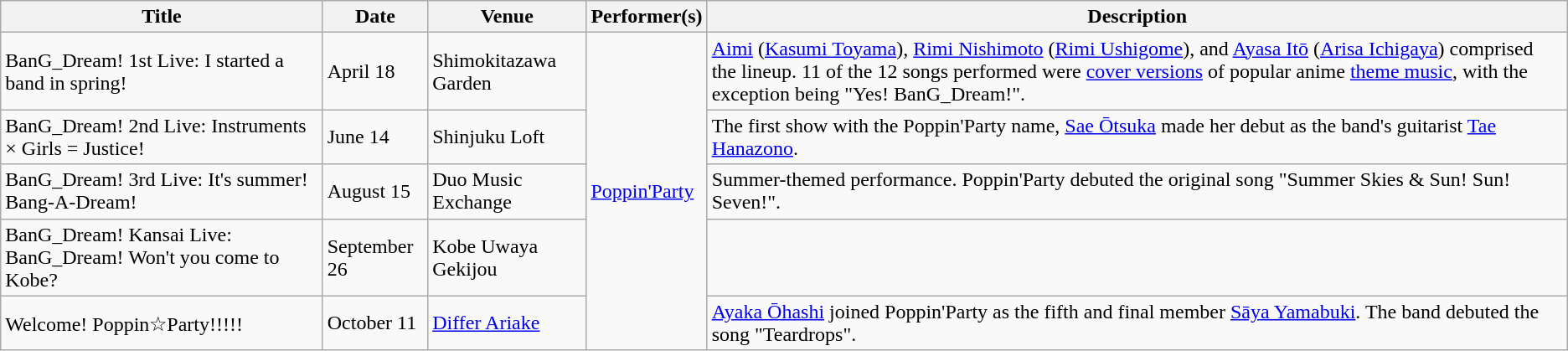<table class="wikitable" text-align: center>
<tr>
<th>Title</th>
<th>Date</th>
<th>Venue</th>
<th>Performer(s)</th>
<th>Description</th>
</tr>
<tr>
<td>BanG_Dream! 1st Live: I started a band in spring!</td>
<td>April 18</td>
<td>Shimokitazawa Garden</td>
<td rowspan=5><a href='#'>Poppin'Party</a></td>
<td><a href='#'>Aimi</a> (<a href='#'>Kasumi Toyama</a>), <a href='#'>Rimi Nishimoto</a> (<a href='#'>Rimi Ushigome</a>), and <a href='#'>Ayasa Itō</a> (<a href='#'>Arisa Ichigaya</a>) comprised the lineup. 11 of the 12 songs performed were <a href='#'>cover versions</a> of popular anime <a href='#'>theme music</a>, with the exception being "Yes! BanG_Dream!".</td>
</tr>
<tr>
<td>BanG_Dream! 2nd Live: Instruments × Girls = Justice!</td>
<td>June 14</td>
<td>Shinjuku Loft</td>
<td>The first show with the Poppin'Party name, <a href='#'>Sae Ōtsuka</a> made her debut as the band's guitarist <a href='#'>Tae Hanazono</a>.</td>
</tr>
<tr>
<td>BanG_Dream! 3rd Live: It's summer! Bang-A-Dream!</td>
<td>August 15</td>
<td>Duo Music Exchange</td>
<td>Summer-themed performance. Poppin'Party debuted the original song "Summer Skies & Sun! Sun! Seven!".</td>
</tr>
<tr>
<td>BanG_Dream! Kansai Live: BanG_Dream! Won't you come to Kobe?</td>
<td>September 26</td>
<td>Kobe Uwaya Gekijou</td>
<td></td>
</tr>
<tr>
<td>Welcome! Poppin☆Party!!!!!</td>
<td>October 11</td>
<td><a href='#'>Differ Ariake</a></td>
<td><a href='#'>Ayaka Ōhashi</a> joined Poppin'Party as the fifth and final member <a href='#'>Sāya Yamabuki</a>. The band debuted the song "Teardrops".</td>
</tr>
</table>
